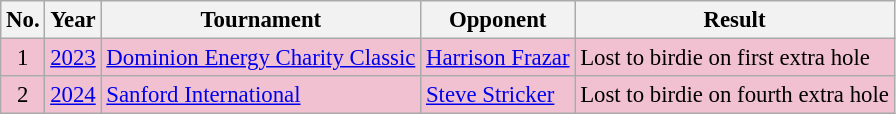<table class="wikitable" style="font-size:95%;">
<tr>
<th>No.</th>
<th>Year</th>
<th>Tournament</th>
<th>Opponent</th>
<th>Result</th>
</tr>
<tr style="background:#F2C1D1;">
<td align=center>1</td>
<td><a href='#'>2023</a></td>
<td><a href='#'>Dominion Energy Charity Classic</a></td>
<td> <a href='#'>Harrison Frazar</a></td>
<td>Lost to birdie on first extra hole</td>
</tr>
<tr style="background:#F2C1D1;">
<td align=center>2</td>
<td><a href='#'>2024</a></td>
<td><a href='#'>Sanford International</a></td>
<td> <a href='#'>Steve Stricker</a></td>
<td>Lost to birdie on fourth extra hole</td>
</tr>
</table>
